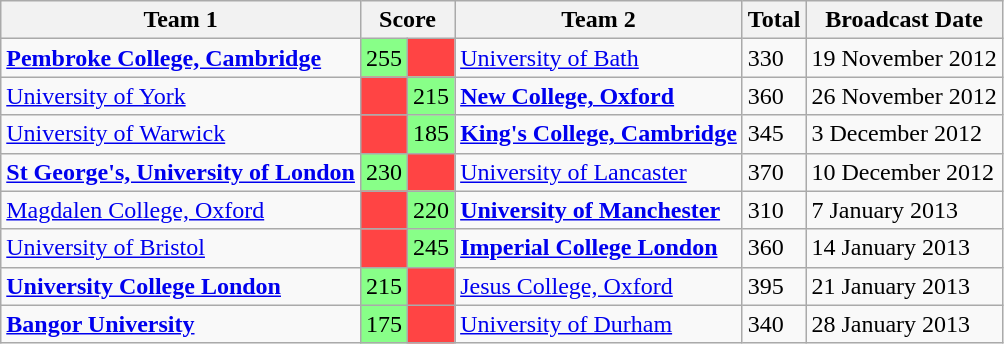<table class="wikitable" border="1">
<tr>
<th>Team 1</th>
<th colspan=2>Score</th>
<th>Team 2</th>
<th>Total</th>
<th>Broadcast Date</th>
</tr>
<tr>
<td><strong><a href='#'>Pembroke College, Cambridge</a></strong></td>
<td style="background:#88ff88">255</td>
<td style="background:#ff4444"></td>
<td><a href='#'>University of Bath</a></td>
<td>330</td>
<td>19 November 2012</td>
</tr>
<tr>
<td><a href='#'>University of York</a></td>
<td style="background:#ff4444"></td>
<td style="background:#88ff88">215</td>
<td><strong><a href='#'>New College, Oxford</a></strong></td>
<td>360</td>
<td>26 November 2012</td>
</tr>
<tr>
<td><a href='#'>University of Warwick</a></td>
<td style="background:#ff4444"></td>
<td style="background:#88ff88">185</td>
<td><strong><a href='#'>King's College, Cambridge</a></strong></td>
<td>345</td>
<td>3 December 2012</td>
</tr>
<tr>
<td><strong><a href='#'>St George's, University of London</a></strong></td>
<td style="background:#88ff88">230</td>
<td style="background:#ff4444"></td>
<td><a href='#'>University of Lancaster</a></td>
<td>370</td>
<td>10 December 2012</td>
</tr>
<tr>
<td><a href='#'>Magdalen College, Oxford</a></td>
<td style="background:#ff4444"></td>
<td style="background:#88ff88">220</td>
<td><strong><a href='#'>University of Manchester</a></strong></td>
<td>310</td>
<td>7 January 2013</td>
</tr>
<tr>
<td><a href='#'>University of Bristol</a></td>
<td style="background:#ff4444"></td>
<td style="background:#88ff88">245</td>
<td><strong><a href='#'>Imperial College London</a></strong></td>
<td>360</td>
<td>14 January 2013</td>
</tr>
<tr>
<td><strong><a href='#'>University College London</a></strong></td>
<td style="background:#88ff88">215</td>
<td style="background:#ff4444"></td>
<td><a href='#'>Jesus College, Oxford</a></td>
<td>395</td>
<td>21 January 2013</td>
</tr>
<tr>
<td><strong><a href='#'>Bangor University</a></strong></td>
<td style="background:#88ff88">175</td>
<td style="background:#ff4444"></td>
<td><a href='#'>University of Durham</a></td>
<td>340</td>
<td>28 January 2013</td>
</tr>
</table>
